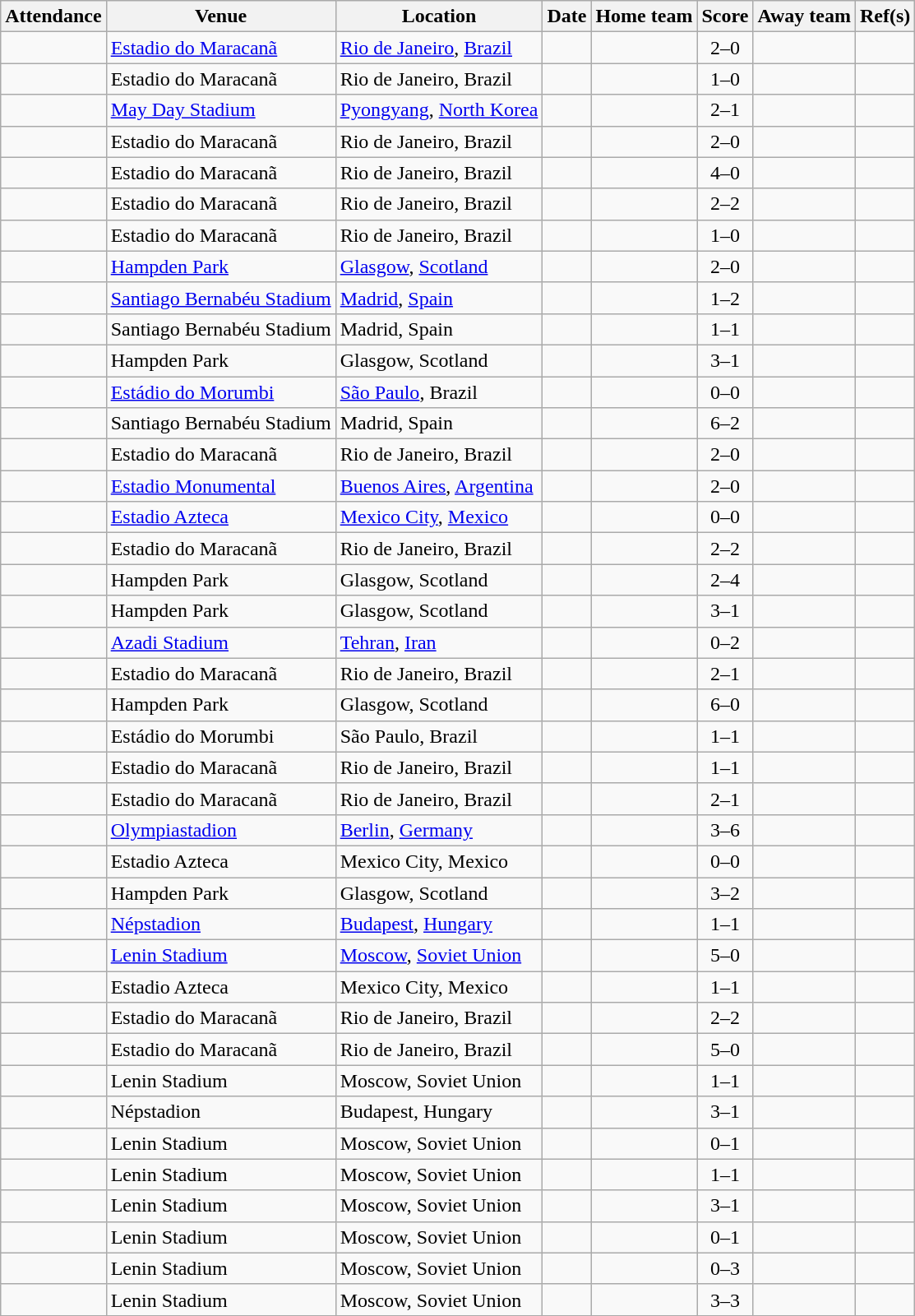<table class="wikitable sortable">
<tr>
<th>Attendance</th>
<th>Venue</th>
<th>Location</th>
<th>Date</th>
<th>Home team</th>
<th>Score</th>
<th>Away team</th>
<th>Ref(s)</th>
</tr>
<tr>
<td align="center"></td>
<td><a href='#'>Estadio do Maracanã</a></td>
<td><a href='#'>Rio de Janeiro</a>, <a href='#'>Brazil</a></td>
<td></td>
<td></td>
<td align="center">2–0</td>
<td></td>
<td></td>
</tr>
<tr>
<td align="center"></td>
<td>Estadio do Maracanã</td>
<td>Rio de Janeiro, Brazil</td>
<td></td>
<td></td>
<td align="center">1–0</td>
<td></td>
<td></td>
</tr>
<tr>
<td align="center"></td>
<td><a href='#'>May Day Stadium</a></td>
<td><a href='#'>Pyongyang</a>, <a href='#'>North Korea</a></td>
<td></td>
<td></td>
<td align="center">2–1</td>
<td></td>
<td></td>
</tr>
<tr>
<td align="center"></td>
<td>Estadio do Maracanã</td>
<td>Rio de Janeiro, Brazil</td>
<td></td>
<td></td>
<td align="center">2–0</td>
<td></td>
<td></td>
</tr>
<tr>
<td align="center"></td>
<td>Estadio do Maracanã</td>
<td>Rio de Janeiro, Brazil</td>
<td></td>
<td></td>
<td align="center">4–0</td>
<td></td>
<td></td>
</tr>
<tr>
<td align="center"></td>
<td>Estadio do Maracanã</td>
<td>Rio de Janeiro, Brazil</td>
<td></td>
<td></td>
<td align="center">2–2</td>
<td></td>
<td></td>
</tr>
<tr>
<td align="center"></td>
<td>Estadio do Maracanã</td>
<td>Rio de Janeiro, Brazil</td>
<td></td>
<td></td>
<td align="center">1–0</td>
<td></td>
<td></td>
</tr>
<tr>
<td align="center"></td>
<td><a href='#'>Hampden Park</a></td>
<td><a href='#'>Glasgow</a>, <a href='#'>Scotland</a></td>
<td></td>
<td></td>
<td align="center">2–0</td>
<td></td>
<td></td>
</tr>
<tr>
<td align="center"></td>
<td><a href='#'>Santiago Bernabéu Stadium</a></td>
<td><a href='#'>Madrid</a>, <a href='#'>Spain</a></td>
<td></td>
<td></td>
<td align="center">1–2</td>
<td></td>
<td></td>
</tr>
<tr>
<td align="center"></td>
<td>Santiago Bernabéu Stadium</td>
<td>Madrid, Spain</td>
<td></td>
<td></td>
<td align="center">1–1</td>
<td></td>
<td></td>
</tr>
<tr>
<td align="center"></td>
<td>Hampden Park</td>
<td>Glasgow, Scotland</td>
<td></td>
<td></td>
<td align="center">3–1</td>
<td></td>
<td></td>
</tr>
<tr>
<td align="center"></td>
<td><a href='#'>Estádio do Morumbi</a></td>
<td><a href='#'>São Paulo</a>, Brazil</td>
<td></td>
<td></td>
<td align="center">0–0</td>
<td></td>
<td></td>
</tr>
<tr>
<td align="center"></td>
<td>Santiago Bernabéu Stadium</td>
<td>Madrid, Spain</td>
<td></td>
<td></td>
<td align="center">6–2</td>
<td></td>
<td></td>
</tr>
<tr>
<td align="center"></td>
<td>Estadio do Maracanã</td>
<td>Rio de Janeiro, Brazil</td>
<td></td>
<td></td>
<td align="center">2–0</td>
<td></td>
<td></td>
</tr>
<tr>
<td align="center"></td>
<td><a href='#'>Estadio Monumental</a></td>
<td><a href='#'>Buenos Aires</a>, <a href='#'>Argentina</a></td>
<td></td>
<td></td>
<td align="center">2–0</td>
<td></td>
<td></td>
</tr>
<tr>
<td align="center"></td>
<td><a href='#'>Estadio Azteca</a></td>
<td><a href='#'>Mexico City</a>, <a href='#'>Mexico</a></td>
<td></td>
<td></td>
<td align="center">0–0</td>
<td></td>
<td></td>
</tr>
<tr>
<td align="center"></td>
<td>Estadio do Maracanã</td>
<td>Rio de Janeiro, Brazil</td>
<td></td>
<td></td>
<td align="center">2–2</td>
<td></td>
<td></td>
</tr>
<tr>
<td align="center"></td>
<td>Hampden Park</td>
<td>Glasgow, Scotland</td>
<td></td>
<td></td>
<td align="center">2–4</td>
<td></td>
<td></td>
</tr>
<tr>
<td align="center"></td>
<td>Hampden Park</td>
<td>Glasgow, Scotland</td>
<td></td>
<td></td>
<td align="center">3–1</td>
<td></td>
<td></td>
</tr>
<tr>
<td align="center"></td>
<td><a href='#'>Azadi Stadium</a></td>
<td><a href='#'>Tehran</a>, <a href='#'>Iran</a></td>
<td></td>
<td></td>
<td align="center">0–2</td>
<td></td>
<td></td>
</tr>
<tr>
<td align="center"></td>
<td>Estadio do Maracanã</td>
<td>Rio de Janeiro, Brazil</td>
<td></td>
<td></td>
<td align="center">2–1</td>
<td></td>
<td></td>
</tr>
<tr>
<td align="center"></td>
<td>Hampden Park</td>
<td>Glasgow, Scotland</td>
<td></td>
<td></td>
<td align="center">6–0</td>
<td></td>
<td></td>
</tr>
<tr>
<td align="center"></td>
<td>Estádio do Morumbi</td>
<td>São Paulo, Brazil</td>
<td></td>
<td></td>
<td align="center">1–1</td>
<td></td>
<td></td>
</tr>
<tr>
<td align="center"></td>
<td>Estadio do Maracanã</td>
<td>Rio de Janeiro, Brazil</td>
<td></td>
<td></td>
<td align="center">1–1</td>
<td></td>
<td></td>
</tr>
<tr>
<td align="center"></td>
<td>Estadio do Maracanã</td>
<td>Rio de Janeiro, Brazil</td>
<td></td>
<td></td>
<td align="center">2–1</td>
<td></td>
<td></td>
</tr>
<tr>
<td align="center"></td>
<td><a href='#'>Olympiastadion</a></td>
<td><a href='#'>Berlin</a>, <a href='#'>Germany</a></td>
<td></td>
<td></td>
<td align="center">3–6</td>
<td></td>
<td></td>
</tr>
<tr>
<td align="center"></td>
<td>Estadio Azteca</td>
<td>Mexico City, Mexico</td>
<td></td>
<td></td>
<td align="center">0–0</td>
<td></td>
<td></td>
</tr>
<tr>
<td align="center"></td>
<td>Hampden Park</td>
<td>Glasgow, Scotland</td>
<td></td>
<td></td>
<td align="center">3–2</td>
<td></td>
<td></td>
</tr>
<tr>
<td align="center"></td>
<td><a href='#'>Népstadion</a></td>
<td><a href='#'>Budapest</a>, <a href='#'>Hungary</a></td>
<td></td>
<td></td>
<td align="center">1–1</td>
<td></td>
<td></td>
</tr>
<tr>
<td align="center"></td>
<td><a href='#'>Lenin Stadium</a></td>
<td><a href='#'>Moscow</a>, <a href='#'>Soviet Union</a></td>
<td></td>
<td></td>
<td align="center">5–0</td>
<td></td>
<td></td>
</tr>
<tr>
<td align="center"></td>
<td>Estadio Azteca</td>
<td>Mexico City, Mexico</td>
<td></td>
<td></td>
<td align="center">1–1</td>
<td></td>
<td></td>
</tr>
<tr>
<td align="center"></td>
<td>Estadio do Maracanã</td>
<td>Rio de Janeiro, Brazil</td>
<td></td>
<td></td>
<td align="center">2–2</td>
<td></td>
<td></td>
</tr>
<tr>
<td align="center"></td>
<td>Estadio do Maracanã</td>
<td>Rio de Janeiro, Brazil</td>
<td></td>
<td></td>
<td align="center">5–0</td>
<td></td>
<td></td>
</tr>
<tr>
<td align="center"></td>
<td>Lenin Stadium</td>
<td>Moscow, Soviet Union</td>
<td></td>
<td></td>
<td align="center">1–1</td>
<td></td>
<td></td>
</tr>
<tr>
<td align="center"></td>
<td>Népstadion</td>
<td>Budapest, Hungary</td>
<td></td>
<td></td>
<td align="center">3–1</td>
<td></td>
<td></td>
</tr>
<tr>
<td align="center"></td>
<td>Lenin Stadium</td>
<td>Moscow, Soviet Union</td>
<td></td>
<td></td>
<td align="center">0–1</td>
<td></td>
<td></td>
</tr>
<tr>
<td align="center"></td>
<td>Lenin Stadium</td>
<td>Moscow, Soviet Union</td>
<td></td>
<td></td>
<td align="center">1–1</td>
<td></td>
<td></td>
</tr>
<tr>
<td align="center"></td>
<td>Lenin Stadium</td>
<td>Moscow, Soviet Union</td>
<td></td>
<td></td>
<td align="center">3–1</td>
<td></td>
<td></td>
</tr>
<tr>
<td align="center"></td>
<td>Lenin Stadium</td>
<td>Moscow, Soviet Union</td>
<td></td>
<td></td>
<td align="center">0–1</td>
<td></td>
<td></td>
</tr>
<tr>
<td align="center"></td>
<td>Lenin Stadium</td>
<td>Moscow, Soviet Union</td>
<td></td>
<td></td>
<td align="center">0–3</td>
<td></td>
<td></td>
</tr>
<tr>
<td align="center"></td>
<td>Lenin Stadium</td>
<td>Moscow, Soviet Union</td>
<td></td>
<td></td>
<td align="center">3–3</td>
<td></td>
<td></td>
</tr>
<tr>
</tr>
</table>
